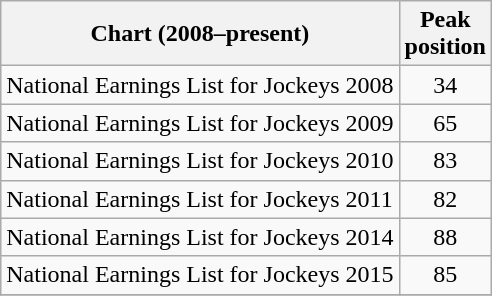<table class="wikitable sortable">
<tr>
<th>Chart (2008–present)</th>
<th>Peak<br>position</th>
</tr>
<tr>
<td>National Earnings List for Jockeys 2008</td>
<td style="text-align:center;">34</td>
</tr>
<tr>
<td>National Earnings List for Jockeys 2009</td>
<td style="text-align:center;">65</td>
</tr>
<tr>
<td>National Earnings List for Jockeys 2010</td>
<td style="text-align:center;">83</td>
</tr>
<tr>
<td>National Earnings List for Jockeys 2011</td>
<td style="text-align:center;">82</td>
</tr>
<tr>
<td>National Earnings List for Jockeys 2014</td>
<td style="text-align:center;">88</td>
</tr>
<tr>
<td>National Earnings List for Jockeys 2015</td>
<td style="text-align:center;">85</td>
</tr>
<tr>
</tr>
</table>
